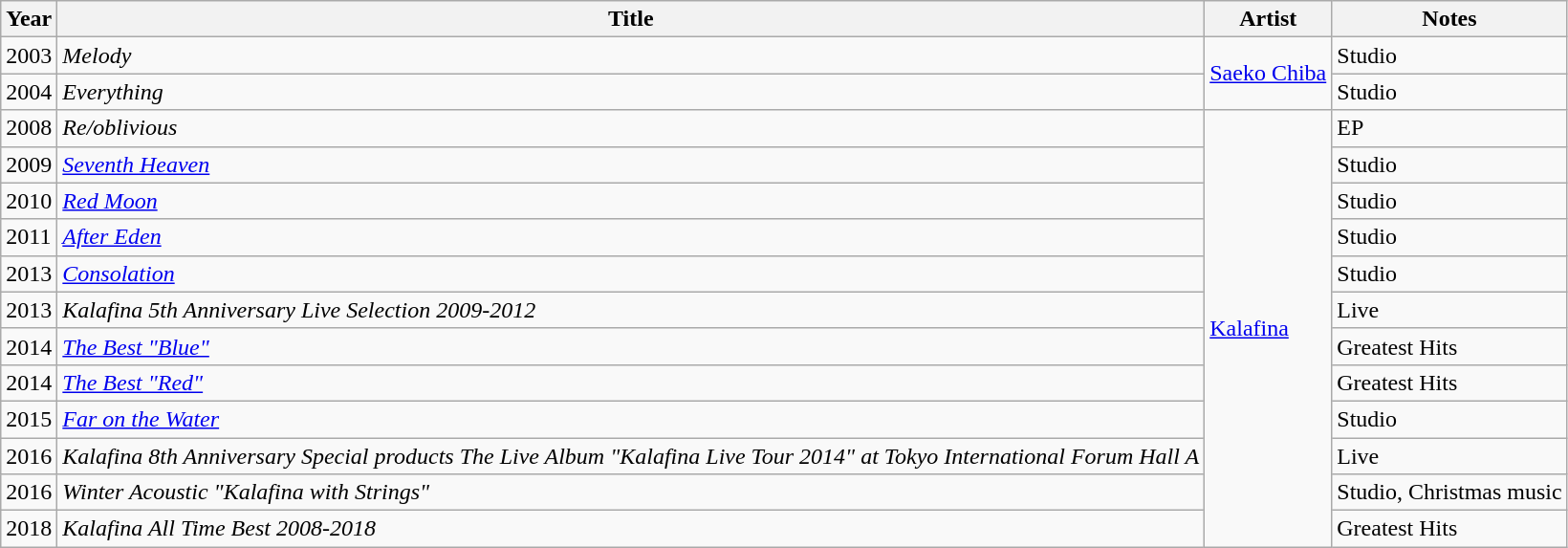<table class="wikitable sortable">
<tr>
<th>Year</th>
<th>Title</th>
<th>Artist</th>
<th>Notes</th>
</tr>
<tr>
<td>2003</td>
<td><em>Melody</em></td>
<td rowspan="2"><a href='#'>Saeko Chiba</a></td>
<td>Studio</td>
</tr>
<tr>
<td>2004</td>
<td><em>Everything</em></td>
<td>Studio</td>
</tr>
<tr>
<td>2008</td>
<td><em>Re/oblivious</em></td>
<td rowspan="12"><a href='#'>Kalafina</a></td>
<td>EP</td>
</tr>
<tr>
<td>2009</td>
<td><em><a href='#'>Seventh Heaven</a></em></td>
<td>Studio</td>
</tr>
<tr>
<td>2010</td>
<td><em><a href='#'>Red Moon</a></em></td>
<td>Studio</td>
</tr>
<tr>
<td>2011</td>
<td><em><a href='#'>After Eden</a></em></td>
<td>Studio</td>
</tr>
<tr>
<td>2013</td>
<td><em><a href='#'>Consolation</a></em></td>
<td>Studio</td>
</tr>
<tr>
<td>2013</td>
<td><em>Kalafina 5th Anniversary Live Selection 2009-2012</em></td>
<td>Live</td>
</tr>
<tr>
<td>2014</td>
<td><em><a href='#'>The Best "Blue"</a></em></td>
<td>Greatest Hits</td>
</tr>
<tr>
<td>2014</td>
<td><em><a href='#'>The Best "Red"</a></em></td>
<td>Greatest Hits</td>
</tr>
<tr>
<td>2015</td>
<td><em><a href='#'>Far on the Water</a></em></td>
<td>Studio</td>
</tr>
<tr>
<td>2016</td>
<td><em>Kalafina 8th Anniversary Special products The Live Album "Kalafina Live Tour 2014" at Tokyo International Forum Hall A</em></td>
<td>Live</td>
</tr>
<tr>
<td>2016</td>
<td><em>Winter Acoustic "Kalafina with Strings"</em></td>
<td>Studio, Christmas music</td>
</tr>
<tr>
<td>2018</td>
<td><em>Kalafina All Time Best 2008-2018</em></td>
<td>Greatest Hits</td>
</tr>
</table>
